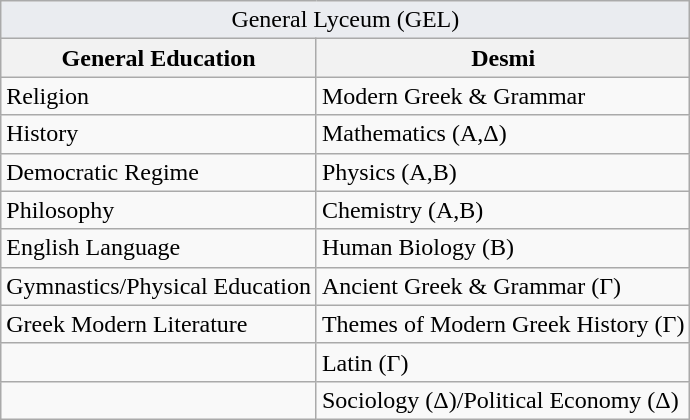<table class="wikitable" border="1">
<tr>
<td colspan="2" align="center" style="background:#eaecf0;">General Lyceum (GEL)</td>
</tr>
<tr>
<th>General Education</th>
<th>Desmi</th>
</tr>
<tr>
<td>Religion</td>
<td>Modern Greek & Grammar</td>
</tr>
<tr>
<td>History</td>
<td>Mathematics (A,Δ)</td>
</tr>
<tr>
<td>Democratic Regime</td>
<td>Physics (A,B)</td>
</tr>
<tr>
<td>Philosophy</td>
<td>Chemistry (A,B)</td>
</tr>
<tr>
<td>English Language</td>
<td>Human Biology (B)</td>
</tr>
<tr>
<td>Gymnastics/Physical Education</td>
<td>Ancient Greek & Grammar (Γ)</td>
</tr>
<tr>
<td>Greek Modern Literature</td>
<td>Themes of Modern Greek History (Γ)</td>
</tr>
<tr>
<td></td>
<td>Latin (Γ)</td>
</tr>
<tr>
<td></td>
<td>Sociology (Δ)/Political Economy (Δ)</td>
</tr>
</table>
